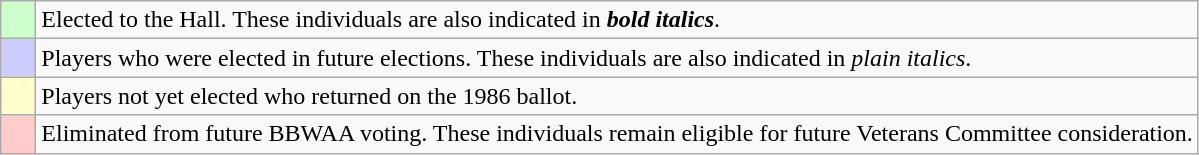<table class="wikitable">
<tr>
<td bgcolor="#ccffcc">    </td>
<td>Elected to the Hall. These individuals are also indicated in <strong><em>bold italics</em></strong>.</td>
</tr>
<tr>
<td bgcolor="#ccccff">    </td>
<td>Players who were elected in future elections. These individuals are also indicated in <em>plain italics</em>.</td>
</tr>
<tr>
<td bgcolor="#ffffcc">    </td>
<td>Players not yet elected who returned on the 1986 ballot.</td>
</tr>
<tr>
<td bgcolor="#ffcccc">    </td>
<td>Eliminated from future BBWAA voting. These individuals remain eligible for future Veterans Committee consideration.</td>
</tr>
</table>
